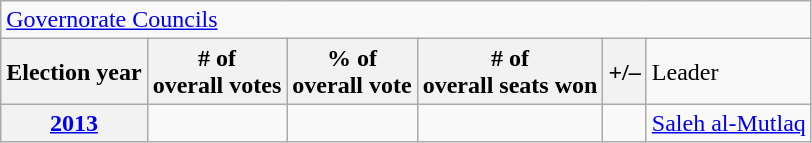<table class=wikitable>
<tr>
<td colspan=6><a href='#'>Governorate Councils</a></td>
</tr>
<tr>
<th>Election year</th>
<th># of<br>overall votes</th>
<th>% of<br>overall vote</th>
<th># of<br>overall seats won</th>
<th>+/–</th>
<td>Leader</td>
</tr>
<tr>
<th rowspan=2><a href='#'>2013</a></th>
<td></td>
<td></td>
<td></td>
<td></td>
<td><a href='#'>Saleh al-Mutlaq</a></td>
</tr>
</table>
